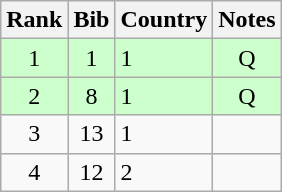<table class="wikitable" style="text-align:center;">
<tr>
<th>Rank</th>
<th>Bib</th>
<th>Country</th>
<th>Notes</th>
</tr>
<tr bgcolor=ccffcc>
<td>1</td>
<td>1</td>
<td align=left> 1</td>
<td>Q</td>
</tr>
<tr bgcolor=ccffcc>
<td>2</td>
<td>8</td>
<td align=left> 1</td>
<td>Q</td>
</tr>
<tr>
<td>3</td>
<td>13</td>
<td align=left> 1</td>
<td></td>
</tr>
<tr>
<td>4</td>
<td>12</td>
<td align=left> 2</td>
<td></td>
</tr>
</table>
